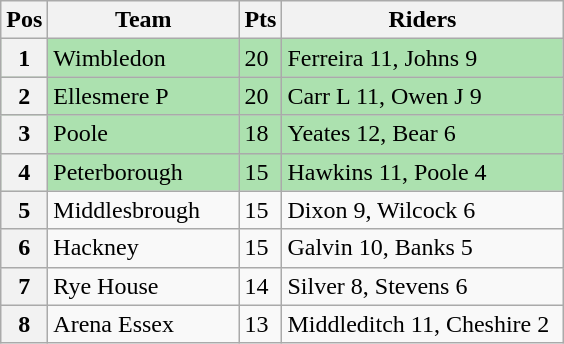<table class="wikitable">
<tr>
<th width=20>Pos</th>
<th width=120>Team</th>
<th width=20>Pts</th>
<th width=180>Riders</th>
</tr>
<tr style="background:#ACE1AF;">
<th>1</th>
<td>Wimbledon</td>
<td>20</td>
<td>Ferreira 11, Johns 9</td>
</tr>
<tr style="background:#ACE1AF;">
<th>2</th>
<td>Ellesmere P</td>
<td>20</td>
<td>Carr L 11, Owen J 9</td>
</tr>
<tr style="background:#ACE1AF;">
<th>3</th>
<td>Poole</td>
<td>18</td>
<td>Yeates 12, Bear 6</td>
</tr>
<tr style="background:#ACE1AF;">
<th>4</th>
<td>Peterborough</td>
<td>15</td>
<td>Hawkins 11, Poole 4</td>
</tr>
<tr>
<th>5</th>
<td>Middlesbrough</td>
<td>15</td>
<td>Dixon 9, Wilcock 6</td>
</tr>
<tr>
<th>6</th>
<td>Hackney</td>
<td>15</td>
<td>Galvin 10, Banks 5</td>
</tr>
<tr>
<th>7</th>
<td>Rye House</td>
<td>14</td>
<td>Silver 8, Stevens 6</td>
</tr>
<tr>
<th>8</th>
<td>Arena Essex</td>
<td>13</td>
<td>Middleditch 11, Cheshire 2</td>
</tr>
</table>
